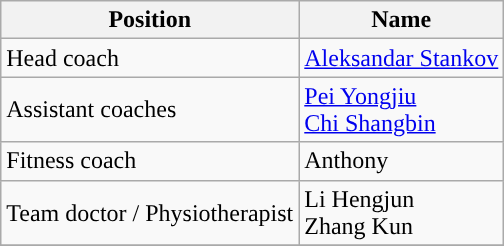<table class="wikitable" style="text-align: left;">
<tr>
<th style="color:#000000;">Position</th>
<th style="color:#000000;">Name</th>
</tr>
<tr>
<td>Head coach</td>
<td> <a href='#'>Aleksandar Stankov</a></td>
</tr>
<tr>
<td>Assistant coaches</td>
<td> <a href='#'>Pei Yongjiu</a> <br> <a href='#'>Chi Shangbin</a></td>
</tr>
<tr>
<td>Fitness coach</td>
<td> Anthony</td>
</tr>
<tr>
<td>Team doctor / Physiotherapist</td>
<td> Li Hengjun <br>  Zhang Kun</td>
</tr>
<tr>
</tr>
</table>
